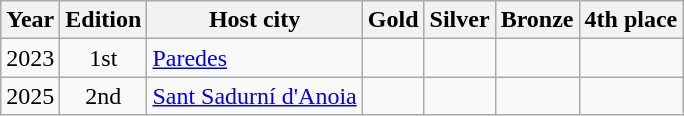<table class="wikitable sortable">
<tr>
<th>Year</th>
<th>Edition</th>
<th>Host city</th>
<th> Gold</th>
<th> Silver</th>
<th> Bronze</th>
<th>4th place</th>
</tr>
<tr>
<td align=center>2023</td>
<td align=center>1st</td>
<td> <a href='#'>Paredes</a></td>
<td></td>
<td></td>
<td></td>
<td></td>
</tr>
<tr>
<td align=center>2025</td>
<td align=center>2nd</td>
<td> <a href='#'>Sant Sadurní d'Anoia</a></td>
<td></td>
<td></td>
<td></td>
<td></td>
</tr>
</table>
